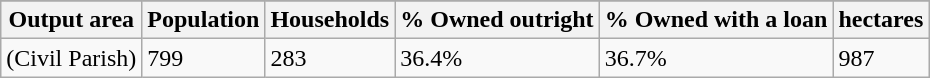<table class="wikitable">
<tr>
</tr>
<tr>
<th>Output area</th>
<th>Population</th>
<th>Households</th>
<th>% Owned outright</th>
<th>% Owned with a loan</th>
<th>hectares</th>
</tr>
<tr>
<td>(Civil Parish)</td>
<td>799</td>
<td>283</td>
<td>36.4%</td>
<td>36.7%</td>
<td>987</td>
</tr>
</table>
